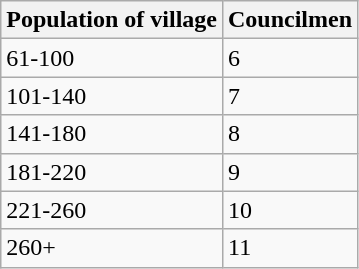<table class="wikitable">
<tr>
<th>Population of village</th>
<th>Councilmen</th>
</tr>
<tr>
<td>61-100</td>
<td>6</td>
</tr>
<tr>
<td>101-140</td>
<td>7</td>
</tr>
<tr>
<td>141-180</td>
<td>8</td>
</tr>
<tr>
<td>181-220</td>
<td>9</td>
</tr>
<tr>
<td>221-260</td>
<td>10</td>
</tr>
<tr>
<td>260+</td>
<td>11</td>
</tr>
</table>
